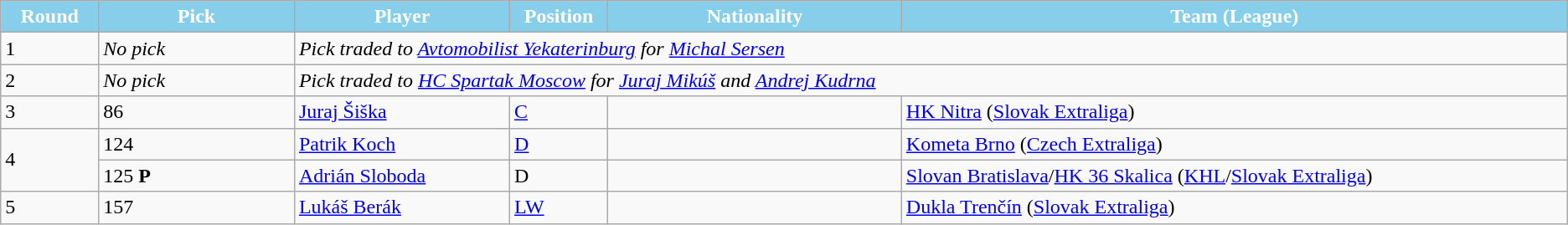<table class="wikitable sortable sortable">
<tr>
<th style="background:#87CEEB; color:#FFFFFF; width:5%;">Round</th>
<th style="background:#87CEEB; color:#FFFFFF; width:10%;">Pick</th>
<th style="background:#87CEEB; color:#FFFFFF; width:11%;">Player</th>
<th style="background:#87CEEB; color:#FFFFFF; width:5%;">Position</th>
<th style="background:#87CEEB; color:#FFFFFF; width:15%;">Nationality</th>
<th style="background:#87CEEB; color:#FFFFFF; width:34%;">Team (League)</th>
</tr>
<tr>
<td>1</td>
<td><em>No pick</em></td>
<td colspan=4><em>Pick traded to <a href='#'>Avtomobilist Yekaterinburg</a> for <a href='#'>Michal Sersen</a></em> </td>
</tr>
<tr>
<td>2</td>
<td><em>No pick</em></td>
<td colspan=4><em>Pick traded to <a href='#'>HC Spartak Moscow</a> for <a href='#'>Juraj Mikúš</a> and <a href='#'>Andrej Kudrna</a></em> </td>
</tr>
<tr>
<td>3</td>
<td>86</td>
<td><a href='#'>Juraj Šiška</a></td>
<td><a href='#'>C</a></td>
<td></td>
<td><a href='#'>HK Nitra</a> (<a href='#'>Slovak Extraliga</a>)</td>
</tr>
<tr>
<td rowspan=2>4</td>
<td>124</td>
<td><a href='#'>Patrik Koch</a></td>
<td><a href='#'>D</a></td>
<td></td>
<td><a href='#'>Kometa Brno</a> (<a href='#'>Czech Extraliga</a>)</td>
</tr>
<tr>
<td>125 <strong>P</strong></td>
<td><a href='#'>Adrián Sloboda</a></td>
<td>D</td>
<td></td>
<td><a href='#'>Slovan Bratislava</a>/<a href='#'>HK 36 Skalica</a> (<a href='#'>KHL</a>/<a href='#'>Slovak Extraliga</a>)</td>
</tr>
<tr>
<td>5</td>
<td>157</td>
<td><a href='#'>Lukáš Berák</a></td>
<td><a href='#'>LW</a></td>
<td></td>
<td><a href='#'>Dukla Trenčín</a> (<a href='#'>Slovak Extraliga</a>)</td>
</tr>
</table>
